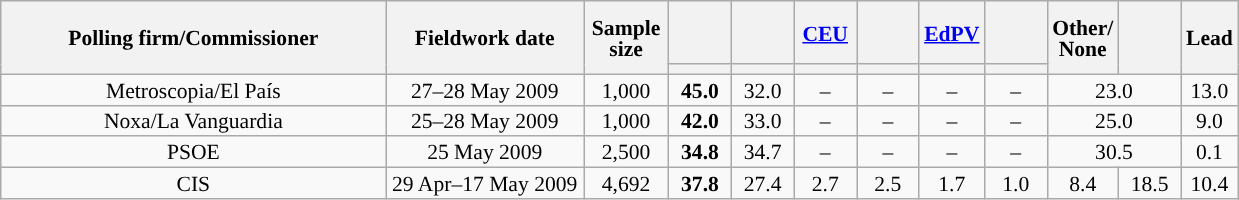<table class="wikitable collapsible collapsed" style="text-align:center; font-size:90%; line-height:14px;">
<tr style="height:42px;">
<th style="width:250px;" rowspan="2">Polling firm/Commissioner</th>
<th style="width:125px;" rowspan="2">Fieldwork date</th>
<th style="width:50px;" rowspan="2">Sample size</th>
<th style="width:35px;"></th>
<th style="width:35px;"></th>
<th style="width:35px;"><a href='#'>CEU</a></th>
<th style="width:35px;"></th>
<th style="width:35px;"><a href='#'>EdPV</a></th>
<th style="width:35px;"></th>
<th style="width:35px;" rowspan="2">Other/<br>None</th>
<th style="width:35px;" rowspan="2"></th>
<th style="width:30px;" rowspan="2">Lead</th>
</tr>
<tr>
<th style="color:inherit;background:"></th>
<th style="color:inherit;background:"></th>
<th style="color:inherit;background:"></th>
<th style="color:inherit;background:"></th>
<th style="color:inherit;background:"></th>
<th style="color:inherit;background:"></th>
</tr>
<tr>
<td>Metroscopia/El País</td>
<td>27–28 May 2009</td>
<td>1,000</td>
<td><strong>45.0</strong></td>
<td>32.0</td>
<td>–</td>
<td>–</td>
<td>–</td>
<td>–</td>
<td colspan="2">23.0</td>
<td style="background:">13.0</td>
</tr>
<tr>
<td>Noxa/La Vanguardia</td>
<td>25–28 May 2009</td>
<td>1,000</td>
<td><strong>42.0</strong></td>
<td>33.0</td>
<td>–</td>
<td>–</td>
<td>–</td>
<td>–</td>
<td colspan="2">25.0</td>
<td style="background:">9.0</td>
</tr>
<tr>
<td>PSOE</td>
<td>25 May 2009</td>
<td>2,500</td>
<td><strong>34.8</strong></td>
<td>34.7</td>
<td>–</td>
<td>–</td>
<td>–</td>
<td>–</td>
<td colspan="2">30.5</td>
<td style="background:">0.1</td>
</tr>
<tr>
<td>CIS</td>
<td>29 Apr–17 May 2009</td>
<td>4,692</td>
<td><strong>37.8</strong></td>
<td>27.4</td>
<td>2.7</td>
<td>2.5</td>
<td>1.7</td>
<td>1.0</td>
<td>8.4</td>
<td>18.5</td>
<td style="background:">10.4</td>
</tr>
</table>
